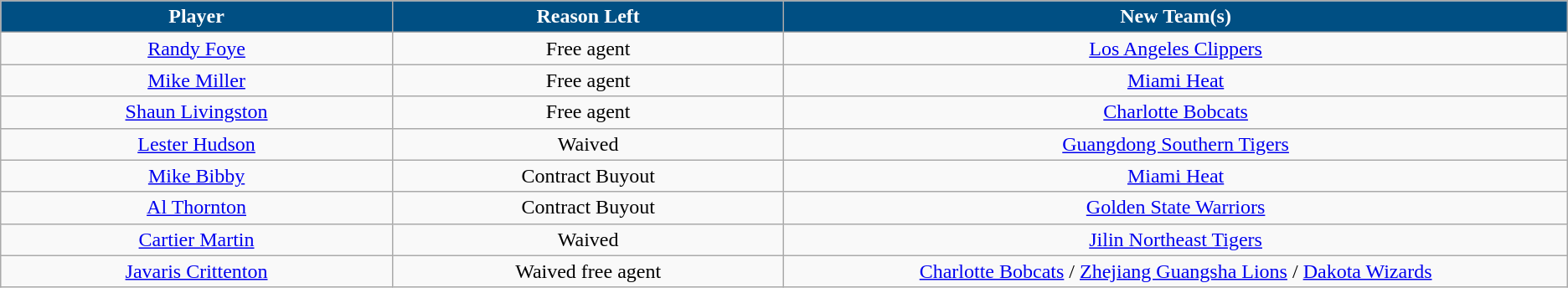<table class="wikitable sortable sortable">
<tr>
<th style="background:#004F83; color:white" width="10%">Player</th>
<th style="background:#004F83; color:white" width="10%">Reason Left</th>
<th style="background:#004F83; color:white" width="20%">New Team(s)</th>
</tr>
<tr style="text-align: center">
<td><a href='#'>Randy Foye</a></td>
<td>Free agent</td>
<td><a href='#'>Los Angeles Clippers</a></td>
</tr>
<tr style="text-align: center">
<td><a href='#'>Mike Miller</a></td>
<td>Free agent</td>
<td><a href='#'>Miami Heat</a></td>
</tr>
<tr style="text-align: center">
<td><a href='#'>Shaun Livingston</a></td>
<td>Free agent</td>
<td><a href='#'>Charlotte Bobcats</a></td>
</tr>
<tr style="text-align: center">
<td><a href='#'>Lester Hudson</a></td>
<td>Waived</td>
<td><a href='#'>Guangdong Southern Tigers</a></td>
</tr>
<tr style="text-align: center">
<td><a href='#'>Mike Bibby</a></td>
<td>Contract Buyout</td>
<td><a href='#'>Miami Heat</a></td>
</tr>
<tr style="text-align: center">
<td><a href='#'>Al Thornton</a></td>
<td>Contract Buyout</td>
<td><a href='#'>Golden State Warriors</a></td>
</tr>
<tr style="text-align: center">
<td><a href='#'>Cartier Martin</a></td>
<td>Waived</td>
<td><a href='#'>Jilin Northeast Tigers</a></td>
</tr>
<tr style="text-align: center">
<td><a href='#'>Javaris Crittenton</a></td>
<td>Waived free agent</td>
<td><a href='#'>Charlotte Bobcats</a> / <a href='#'>Zhejiang Guangsha Lions</a> / <a href='#'>Dakota Wizards</a></td>
</tr>
</table>
